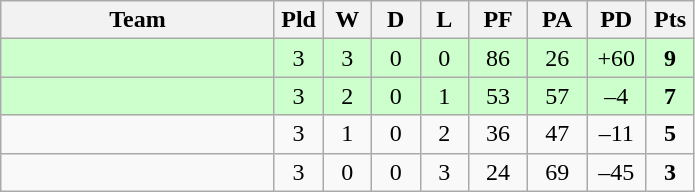<table class="wikitable" style="text-align:center;">
<tr>
<th width=175>Team</th>
<th width=25 abbr="Played">Pld</th>
<th width=25 abbr="Won">W</th>
<th width=25 abbr="Drawn">D</th>
<th width=25 abbr="Lost">L</th>
<th width=32 abbr="Points for">PF</th>
<th width=32 abbr="Points against">PA</th>
<th width=32 abbr="Points difference">PD</th>
<th width=25 abbr="Points">Pts</th>
</tr>
<tr bgcolor=ccffcc>
<td align=left></td>
<td>3</td>
<td>3</td>
<td>0</td>
<td>0</td>
<td>86</td>
<td>26</td>
<td>+60</td>
<td><strong>9</strong></td>
</tr>
<tr bgcolor=ccffcc>
<td align=left></td>
<td>3</td>
<td>2</td>
<td>0</td>
<td>1</td>
<td>53</td>
<td>57</td>
<td>–4</td>
<td><strong>7</strong></td>
</tr>
<tr>
<td align=left></td>
<td>3</td>
<td>1</td>
<td>0</td>
<td>2</td>
<td>36</td>
<td>47</td>
<td>–11</td>
<td><strong>5</strong></td>
</tr>
<tr>
<td align=left></td>
<td>3</td>
<td>0</td>
<td>0</td>
<td>3</td>
<td>24</td>
<td>69</td>
<td>–45</td>
<td><strong>3</strong></td>
</tr>
</table>
